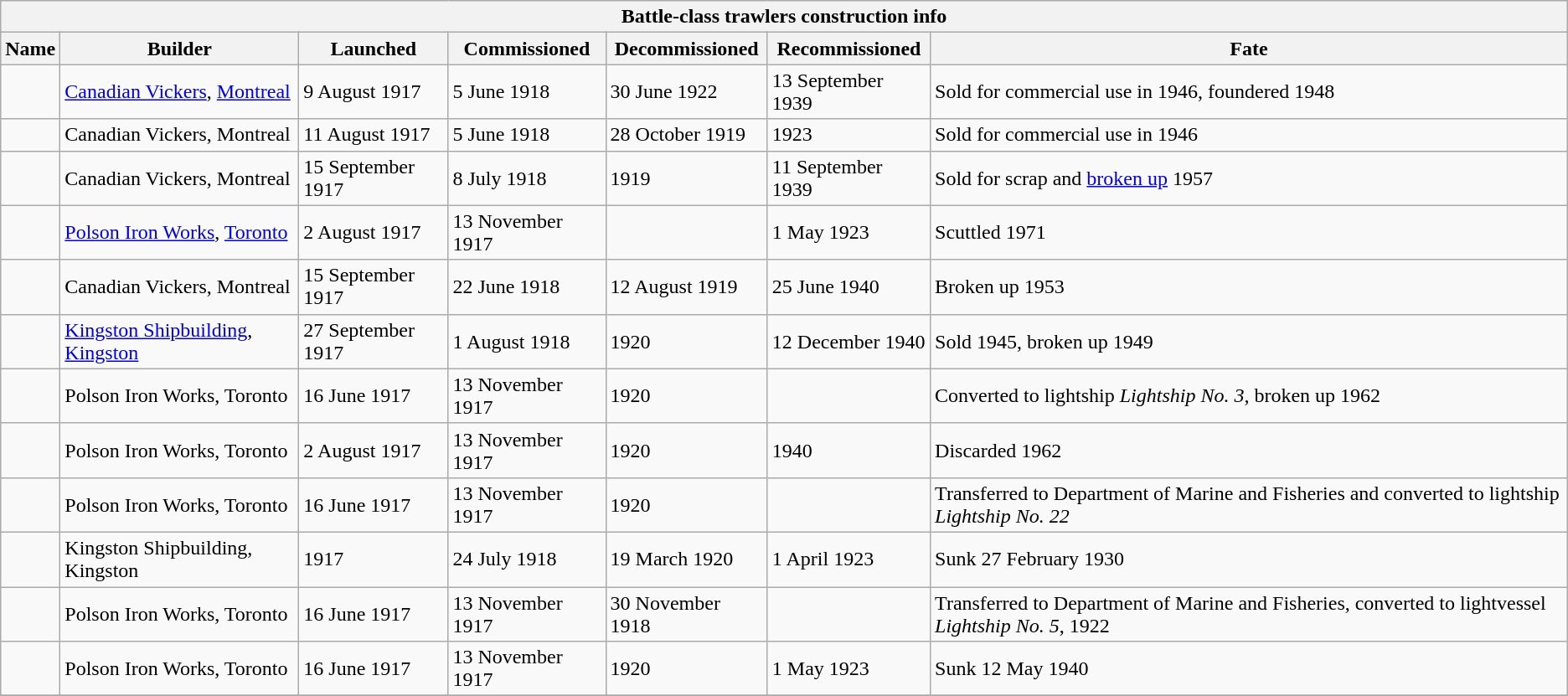<table border="1" class="wikitable">
<tr>
<th colspan=7>Battle-class trawlers construction info</th>
</tr>
<tr>
<th scope="col">Name</th>
<th scope="col">Builder</th>
<th scope="col">Launched</th>
<th scope="col">Commissioned</th>
<th scope="col">Decommissioned</th>
<th scope="col">Recommissioned</th>
<th scope="col">Fate</th>
</tr>
<tr>
<td scope="row"></td>
<td><a href='#'>Canadian Vickers</a>, <a href='#'>Montreal</a></td>
<td>9 August 1917</td>
<td>5 June 1918</td>
<td>30 June 1922</td>
<td>13 September 1939</td>
<td>Sold for commercial use in 1946, foundered 1948</td>
</tr>
<tr>
<td scope="row"></td>
<td>Canadian Vickers, Montreal</td>
<td>11 August 1917</td>
<td>5 June 1918</td>
<td>28 October 1919</td>
<td>1923</td>
<td>Sold for commercial use in 1946</td>
</tr>
<tr>
<td scope="row"></td>
<td>Canadian Vickers, Montreal</td>
<td>15 September 1917</td>
<td>8 July 1918</td>
<td>1919</td>
<td>11 September 1939</td>
<td>Sold for scrap and <a href='#'>broken up</a> 1957</td>
</tr>
<tr>
<td scope="row"></td>
<td><a href='#'>Polson Iron Works</a>, <a href='#'>Toronto</a></td>
<td>2 August 1917</td>
<td>13 November 1917</td>
<td></td>
<td>1 May 1923</td>
<td>Scuttled 1971</td>
</tr>
<tr>
<td scope="row"></td>
<td>Canadian Vickers, Montreal</td>
<td>15 September 1917</td>
<td>22 June 1918</td>
<td>12 August 1919</td>
<td>25 June 1940</td>
<td>Broken up 1953</td>
</tr>
<tr>
<td scope="row"></td>
<td><a href='#'>Kingston Shipbuilding</a>, <a href='#'>Kingston</a></td>
<td>27 September 1917</td>
<td>1 August 1918</td>
<td>1920</td>
<td>12 December 1940</td>
<td>Sold 1945, broken up 1949</td>
</tr>
<tr>
<td scope="row"></td>
<td>Polson Iron Works, Toronto</td>
<td>16 June 1917</td>
<td>13 November 1917</td>
<td>1920</td>
<td></td>
<td>Converted to lightship <em>Lightship No. 3</em>, broken up 1962</td>
</tr>
<tr>
<td scope="row"></td>
<td>Polson Iron Works, Toronto</td>
<td>2 August 1917</td>
<td>13 November 1917</td>
<td>1920</td>
<td>1940</td>
<td>Discarded 1962</td>
</tr>
<tr>
<td scope="row"></td>
<td>Polson Iron Works, Toronto</td>
<td>16 June 1917</td>
<td>13 November 1917</td>
<td>1920</td>
<td></td>
<td>Transferred to Department of Marine and Fisheries and converted to lightship <em>Lightship No. 22</em></td>
</tr>
<tr>
<td scope="row"></td>
<td>Kingston Shipbuilding, Kingston</td>
<td>1917</td>
<td>24 July 1918</td>
<td>19 March 1920</td>
<td>1 April 1923</td>
<td>Sunk 27 February 1930</td>
</tr>
<tr>
<td scope="row"></td>
<td>Polson Iron Works, Toronto</td>
<td>16 June 1917</td>
<td>13 November 1917</td>
<td>30 November 1918</td>
<td></td>
<td>Transferred to Department of Marine and Fisheries, converted to lightvessel <em>Lightship No. 5</em>, 1922</td>
</tr>
<tr>
<td scope="row"></td>
<td>Polson Iron Works, Toronto</td>
<td>16 June 1917</td>
<td>13 November 1917</td>
<td>1920</td>
<td>1 May 1923</td>
<td>Sunk 12 May 1940</td>
</tr>
<tr>
</tr>
</table>
